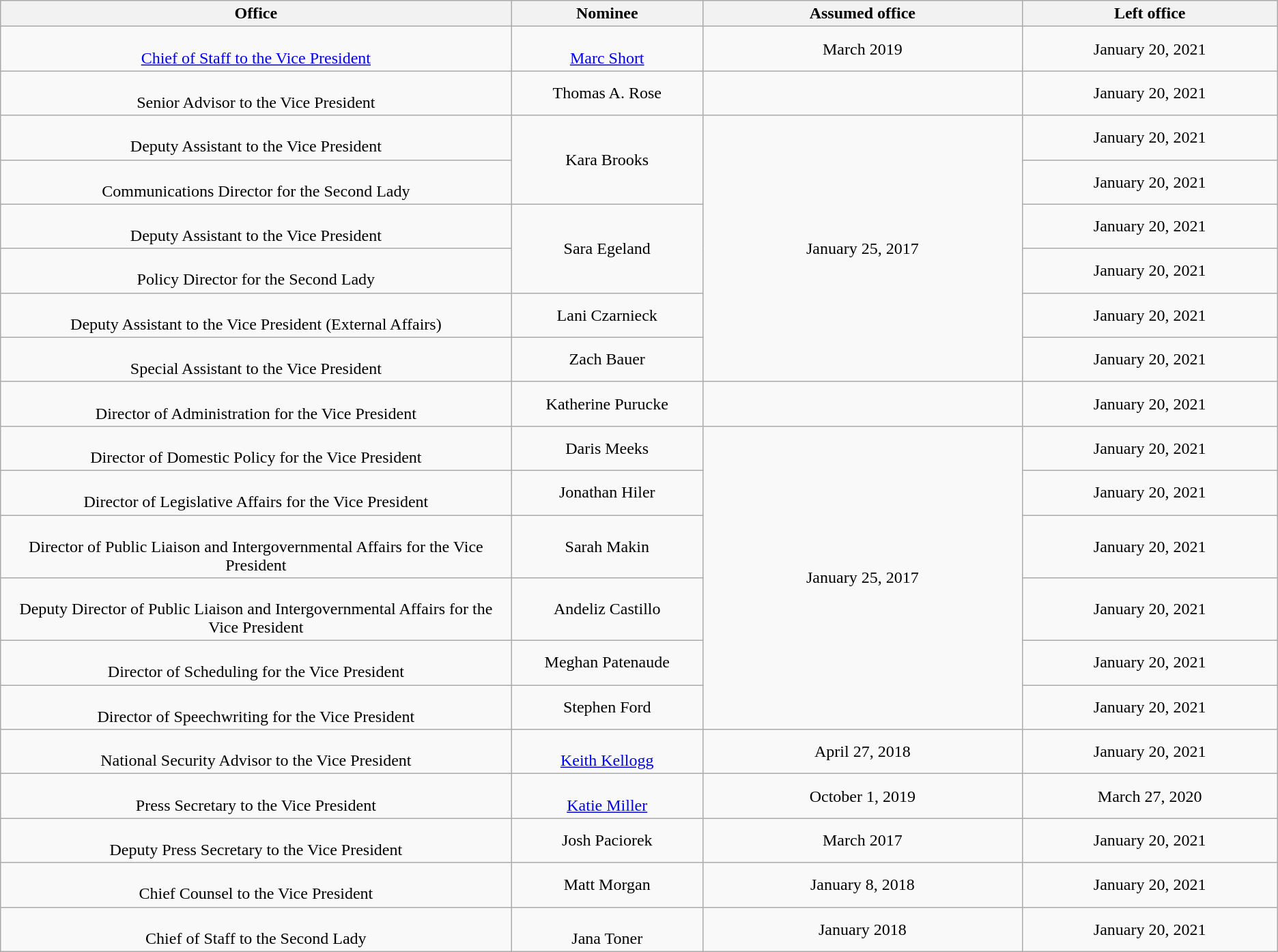<table class="wikitable sortable" style="text-align:center">
<tr>
<th style="width:40%;">Office</th>
<th style="width:15%;">Nominee</th>
<th style="width:25%;" data-sort- type="date">Assumed office</th>
<th style="width:20%;" data-sort- type="date">Left office</th>
</tr>
<tr>
<td><br><a href='#'>Chief of Staff to the Vice President</a></td>
<td><br><a href='#'>Marc Short</a></td>
<td>March 2019</td>
<td>January 20, 2021</td>
</tr>
<tr>
<td><br>Senior Advisor to the Vice President</td>
<td>Thomas A. Rose</td>
<td></td>
<td>January 20, 2021</td>
</tr>
<tr>
<td><br>Deputy Assistant to the Vice President</td>
<td rowspan="2">Kara Brooks</td>
<td rowspan="6">January 25, 2017</td>
<td>January 20, 2021</td>
</tr>
<tr>
<td><br>Communications Director for the Second Lady</td>
<td>January 20, 2021</td>
</tr>
<tr>
<td><br>Deputy Assistant to the Vice President</td>
<td rowspan="2">Sara Egeland</td>
<td>January 20, 2021</td>
</tr>
<tr>
<td><br>Policy Director for the Second Lady</td>
<td>January 20, 2021</td>
</tr>
<tr>
<td><br>Deputy Assistant to the Vice President (External Affairs)</td>
<td>Lani Czarnieck</td>
<td>January 20, 2021</td>
</tr>
<tr>
<td><br>Special Assistant to the Vice President</td>
<td>Zach Bauer</td>
<td>January 20, 2021</td>
</tr>
<tr>
<td><br>Director of Administration for the Vice President</td>
<td>Katherine Purucke</td>
<td></td>
<td>January 20, 2021</td>
</tr>
<tr>
<td><br>Director of Domestic Policy for the Vice President</td>
<td>Daris Meeks</td>
<td rowspan="6">January 25, 2017</td>
<td>January 20, 2021</td>
</tr>
<tr>
<td><br>Director of Legislative Affairs for the Vice President</td>
<td>Jonathan Hiler</td>
<td>January 20, 2021</td>
</tr>
<tr>
<td><br>Director of Public Liaison and Intergovernmental Affairs for the Vice President</td>
<td>Sarah Makin</td>
<td>January 20, 2021</td>
</tr>
<tr>
<td><br>Deputy Director of Public Liaison and Intergovernmental Affairs for the Vice President</td>
<td>Andeliz Castillo</td>
<td>January 20, 2021</td>
</tr>
<tr>
<td><br>Director of Scheduling for the Vice President</td>
<td>Meghan Patenaude</td>
<td>January 20, 2021</td>
</tr>
<tr>
<td><br>Director of Speechwriting for the Vice President</td>
<td>Stephen Ford</td>
<td>January 20, 2021</td>
</tr>
<tr>
<td><br>National Security Advisor to the Vice President</td>
<td><br><a href='#'>Keith Kellogg</a></td>
<td>April 27, 2018</td>
<td>January 20, 2021</td>
</tr>
<tr>
<td><br>Press Secretary to the Vice President</td>
<td><br><a href='#'>Katie Miller</a></td>
<td>October 1, 2019</td>
<td>March 27, 2020</td>
</tr>
<tr>
<td><br>Deputy Press Secretary to the Vice President</td>
<td>Josh Paciorek</td>
<td>March 2017</td>
<td>January 20, 2021</td>
</tr>
<tr>
<td><br>Chief Counsel to the Vice President</td>
<td>Matt Morgan</td>
<td>January 8, 2018</td>
<td>January 20, 2021</td>
</tr>
<tr>
<td><br>Chief of Staff to the Second Lady</td>
<td><br>Jana Toner</td>
<td>January 2018</td>
<td>January 20, 2021</td>
</tr>
</table>
